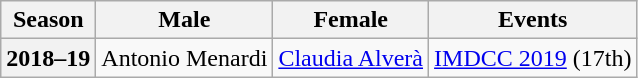<table class="wikitable">
<tr>
<th scope="col">Season</th>
<th scope="col">Male</th>
<th scope="col">Female</th>
<th scope="col">Events</th>
</tr>
<tr>
<th scope="row">2018–19</th>
<td>Antonio Menardi</td>
<td><a href='#'>Claudia Alverà</a></td>
<td><a href='#'>IMDCC 2019</a> (17th)</td>
</tr>
</table>
